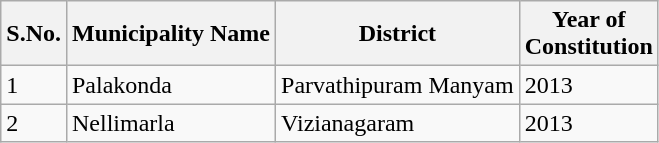<table class="wikitable">
<tr>
<th>S.No.</th>
<th>Municipality Name</th>
<th>District</th>
<th>Year of<br>Constitution</th>
</tr>
<tr>
<td>1</td>
<td>Palakonda</td>
<td>Parvathipuram Manyam</td>
<td>2013</td>
</tr>
<tr>
<td>2</td>
<td>Nellimarla</td>
<td>Vizianagaram</td>
<td>2013</td>
</tr>
</table>
